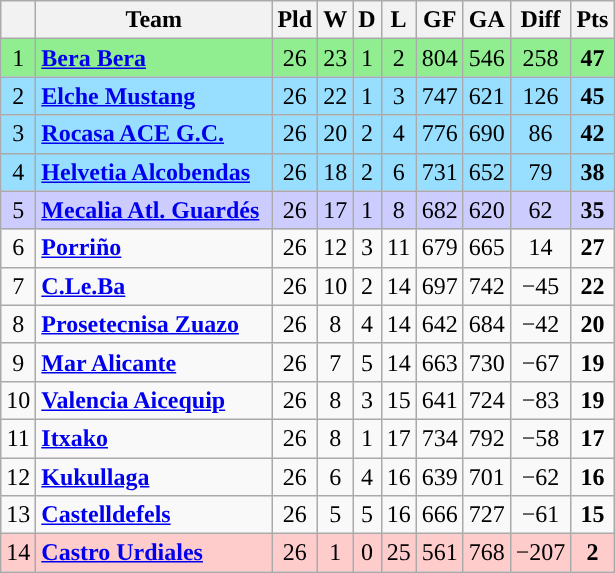<table class="wikitable sortable" style="text-align:center">
<tr>
<th></th>
<th width="150">Team</th>
<th>Pld</th>
<th>W</th>
<th>D</th>
<th>L</th>
<th>GF</th>
<th>GA</th>
<th>Diff</th>
<th>Pts</th>
</tr>
<tr style="background: #90EE90;">
<td>1</td>
<td align="left"><strong><a href='#'>Bera Bera</a></strong></td>
<td>26</td>
<td>23</td>
<td>1</td>
<td>2</td>
<td>804</td>
<td>546</td>
<td>258</td>
<td><strong>47</strong></td>
</tr>
<tr style="background: #97DEFF;">
<td>2</td>
<td align="left"><strong><a href='#'>Elche Mustang</a></strong></td>
<td>26</td>
<td>22</td>
<td>1</td>
<td>3</td>
<td>747</td>
<td>621</td>
<td>126</td>
<td><strong>45</strong></td>
</tr>
<tr style="background: #97DEFF;">
<td>3</td>
<td align="left"><strong><a href='#'>Rocasa ACE G.C.</a></strong></td>
<td>26</td>
<td>20</td>
<td>2</td>
<td>4</td>
<td>776</td>
<td>690</td>
<td>86</td>
<td><strong>42</strong></td>
</tr>
<tr style="background: #97DEFF;">
<td>4</td>
<td align="left"><strong><a href='#'>Helvetia Alcobendas</a></strong></td>
<td>26</td>
<td>18</td>
<td>2</td>
<td>6</td>
<td>731</td>
<td>652</td>
<td>79</td>
<td><strong>38</strong></td>
</tr>
<tr style="background: #ccccff;">
<td>5</td>
<td align="left"><strong><a href='#'>Mecalia Atl. Guardés</a></strong></td>
<td>26</td>
<td>17</td>
<td>1</td>
<td>8</td>
<td>682</td>
<td>620</td>
<td>62</td>
<td><strong>35</strong></td>
</tr>
<tr>
<td>6</td>
<td align="left"><strong><a href='#'>Porriño</a></strong></td>
<td>26</td>
<td>12</td>
<td>3</td>
<td>11</td>
<td>679</td>
<td>665</td>
<td>14</td>
<td><strong>27</strong></td>
</tr>
<tr>
<td>7</td>
<td align="left"><strong><a href='#'>C.Le.Ba</a></strong></td>
<td>26</td>
<td>10</td>
<td>2</td>
<td>14</td>
<td>697</td>
<td>742</td>
<td>−45</td>
<td><strong>22</strong></td>
</tr>
<tr>
<td>8</td>
<td align="left"><strong><a href='#'>Prosetecnisa Zuazo</a></strong></td>
<td>26</td>
<td>8</td>
<td>4</td>
<td>14</td>
<td>642</td>
<td>684</td>
<td>−42</td>
<td><strong>20</strong></td>
</tr>
<tr>
<td>9</td>
<td align="left"><strong><a href='#'>Mar Alicante</a></strong></td>
<td>26</td>
<td>7</td>
<td>5</td>
<td>14</td>
<td>663</td>
<td>730</td>
<td>−67</td>
<td><strong>19</strong></td>
</tr>
<tr>
<td>10</td>
<td align="left"><strong><a href='#'>Valencia Aicequip</a></strong></td>
<td>26</td>
<td>8</td>
<td>3</td>
<td>15</td>
<td>641</td>
<td>724</td>
<td>−83</td>
<td><strong>19</strong></td>
</tr>
<tr>
<td>11</td>
<td align="left"><strong><a href='#'>Itxako</a></strong></td>
<td>26</td>
<td>8</td>
<td>1</td>
<td>17</td>
<td>734</td>
<td>792</td>
<td>−58</td>
<td><strong>17</strong></td>
</tr>
<tr>
<td>12</td>
<td align="left"><strong><a href='#'>Kukullaga</a></strong></td>
<td>26</td>
<td>6</td>
<td>4</td>
<td>16</td>
<td>639</td>
<td>701</td>
<td>−62</td>
<td><strong>16</strong></td>
</tr>
<tr style="background:">
<td>13</td>
<td align="left"><strong><a href='#'>Castelldefels</a></strong></td>
<td>26</td>
<td>5</td>
<td>5</td>
<td>16</td>
<td>666</td>
<td>727</td>
<td>−61</td>
<td><strong>15</strong></td>
</tr>
<tr style="background: #FFCCCC;">
<td>14</td>
<td align="left"><strong><a href='#'>Castro Urdiales</a></strong></td>
<td>26</td>
<td>1</td>
<td>0</td>
<td>25</td>
<td>561</td>
<td>768</td>
<td>−207</td>
<td><strong>2</strong></td>
</tr>
</table>
